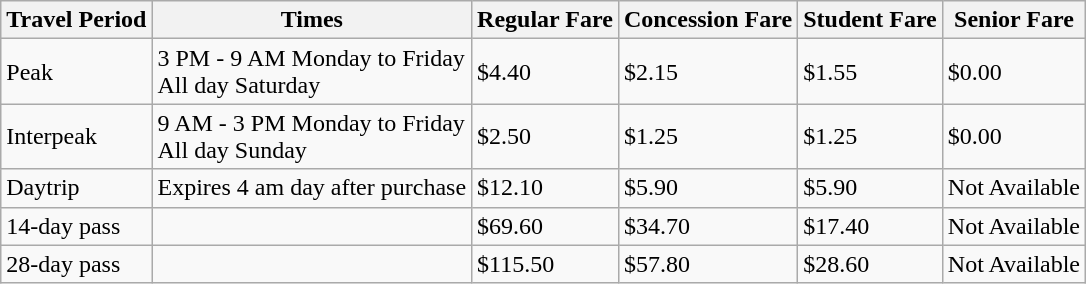<table class="wikitable">
<tr>
<th>Travel Period</th>
<th>Times</th>
<th>Regular Fare</th>
<th>Concession Fare</th>
<th>Student Fare</th>
<th>Senior Fare</th>
</tr>
<tr>
<td>Peak</td>
<td>3 PM - 9 AM Monday to Friday<br>All day Saturday</td>
<td>$4.40</td>
<td>$2.15</td>
<td>$1.55</td>
<td>$0.00</td>
</tr>
<tr>
<td>Interpeak</td>
<td>9 AM - 3 PM Monday to Friday<br>All day Sunday</td>
<td>$2.50</td>
<td>$1.25</td>
<td>$1.25</td>
<td>$0.00</td>
</tr>
<tr>
<td>Daytrip</td>
<td>Expires 4 am day after purchase</td>
<td>$12.10</td>
<td>$5.90</td>
<td>$5.90</td>
<td>Not Available</td>
</tr>
<tr>
<td>14-day pass</td>
<td></td>
<td>$69.60</td>
<td>$34.70</td>
<td>$17.40</td>
<td>Not Available</td>
</tr>
<tr>
<td>28-day pass</td>
<td></td>
<td>$115.50</td>
<td>$57.80</td>
<td>$28.60</td>
<td>Not Available</td>
</tr>
</table>
